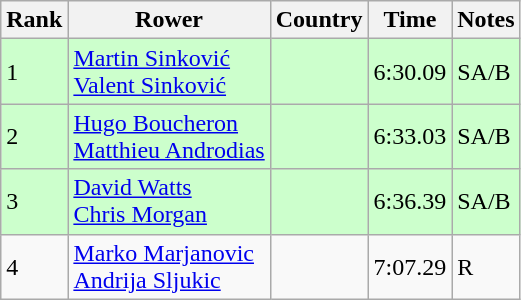<table class="wikitable">
<tr>
<th>Rank</th>
<th>Rower</th>
<th>Country</th>
<th>Time</th>
<th>Notes</th>
</tr>
<tr bgcolor=ccffcc>
<td>1</td>
<td><a href='#'>Martin Sinković</a><br><a href='#'>Valent Sinković</a></td>
<td></td>
<td>6:30.09</td>
<td>SA/B</td>
</tr>
<tr bgcolor=ccffcc>
<td>2</td>
<td><a href='#'>Hugo Boucheron</a><br><a href='#'>Matthieu Androdias</a></td>
<td></td>
<td>6:33.03</td>
<td>SA/B</td>
</tr>
<tr bgcolor=ccffcc>
<td>3</td>
<td><a href='#'>David Watts</a><br><a href='#'>Chris Morgan</a></td>
<td></td>
<td>6:36.39</td>
<td>SA/B</td>
</tr>
<tr>
<td>4</td>
<td><a href='#'>Marko Marjanovic</a><br><a href='#'>Andrija Sljukic</a></td>
<td></td>
<td>7:07.29</td>
<td>R</td>
</tr>
</table>
